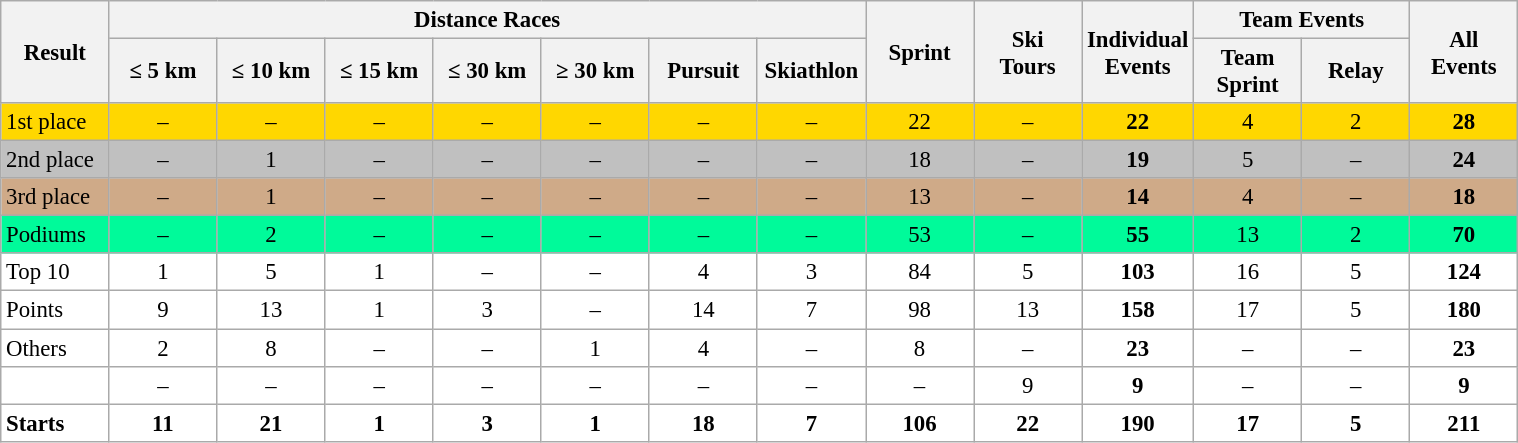<table class="wikitable" style="font-size:95%; text-align:center; border:grey solid 1px; border-collapse:collapse; background:#ffffff;">
<tr>
<th style="width:65px;" rowspan="2">Result</th>
<th colspan="7">Distance Races</th>
<th style="width:65px;" rowspan="2">Sprint</th>
<th style="width:65px;" rowspan="2">Ski<br>Tours</th>
<th style="width:65px;" rowspan="2">Individual<br>Events</th>
<th colspan="2">Team Events</th>
<th style="width:65px;" rowspan="2">All Events</th>
</tr>
<tr>
<th style="width:65px;">≤ 5 km</th>
<th style="width:65px;">≤ 10 km</th>
<th style="width:65px;">≤ 15 km</th>
<th style="width:65px;">≤ 30 km</th>
<th style="width:65px;">≥ 30 km</th>
<th style="width:65px;">Pursuit</th>
<th style="width:65px;">Skiathlon</th>
<th style="width:65px;">Team Sprint</th>
<th style="width:65px;">Relay</th>
</tr>
<tr bgcolor=gold>
<td align=left>1st place</td>
<td>–</td>
<td>–</td>
<td>–</td>
<td>–</td>
<td>–</td>
<td>–</td>
<td>–</td>
<td>22</td>
<td>–</td>
<td><strong>22</strong></td>
<td>4</td>
<td>2</td>
<td><strong>28</strong></td>
</tr>
<tr bgcolor=silver>
<td align=left>2nd place</td>
<td>–</td>
<td>1</td>
<td>–</td>
<td>–</td>
<td>–</td>
<td>–</td>
<td>–</td>
<td>18</td>
<td>–</td>
<td><strong>19</strong></td>
<td>5</td>
<td>–</td>
<td><strong>24</strong></td>
</tr>
<tr bgcolor="#CFAA88">
<td align=left>3rd place</td>
<td>–</td>
<td>1</td>
<td>–</td>
<td>–</td>
<td>–</td>
<td>–</td>
<td>–</td>
<td>13</td>
<td>–</td>
<td><strong>14</strong></td>
<td>4</td>
<td>–</td>
<td><strong>18</strong></td>
</tr>
<tr style="background:#00FA9A;">
<td align=left>Podiums</td>
<td>–</td>
<td>2</td>
<td>–</td>
<td>–</td>
<td>–</td>
<td>–</td>
<td>–</td>
<td>53</td>
<td>–</td>
<td><strong>55</strong></td>
<td>13</td>
<td>2</td>
<td><strong>70</strong></td>
</tr>
<tr>
<td align=left>Top 10</td>
<td>1</td>
<td>5</td>
<td>1</td>
<td>–</td>
<td>–</td>
<td>4</td>
<td>3</td>
<td>84</td>
<td>5</td>
<td><strong>103</strong></td>
<td>16</td>
<td>5</td>
<td><strong>124</strong></td>
</tr>
<tr>
<td align=left>Points</td>
<td>9</td>
<td>13</td>
<td>1</td>
<td>3</td>
<td>–</td>
<td>14</td>
<td>7</td>
<td>98</td>
<td>13</td>
<td><strong>158</strong></td>
<td>17</td>
<td>5</td>
<td><strong>180</strong></td>
</tr>
<tr>
<td align=left>Others</td>
<td>2</td>
<td>8</td>
<td>–</td>
<td>–</td>
<td>1</td>
<td>4</td>
<td>–</td>
<td>8</td>
<td>–</td>
<td><strong>23</strong></td>
<td>–</td>
<td>–</td>
<td><strong>23</strong></td>
</tr>
<tr>
<td align=left></td>
<td>–</td>
<td>–</td>
<td>–</td>
<td>–</td>
<td>–</td>
<td>–</td>
<td>–</td>
<td>–</td>
<td>9</td>
<td><strong>9</strong></td>
<td>–</td>
<td>–</td>
<td><strong>9</strong></td>
</tr>
<tr>
<td align=left><strong>Starts</strong></td>
<td><strong>11</strong></td>
<td><strong>21</strong></td>
<td><strong>1</strong></td>
<td><strong>3</strong></td>
<td><strong>1</strong></td>
<td><strong>18</strong></td>
<td><strong>7</strong></td>
<td><strong>106</strong></td>
<td><strong>22</strong></td>
<td><strong>190</strong></td>
<td><strong>17</strong></td>
<td><strong>5</strong></td>
<td><strong>211</strong></td>
</tr>
</table>
